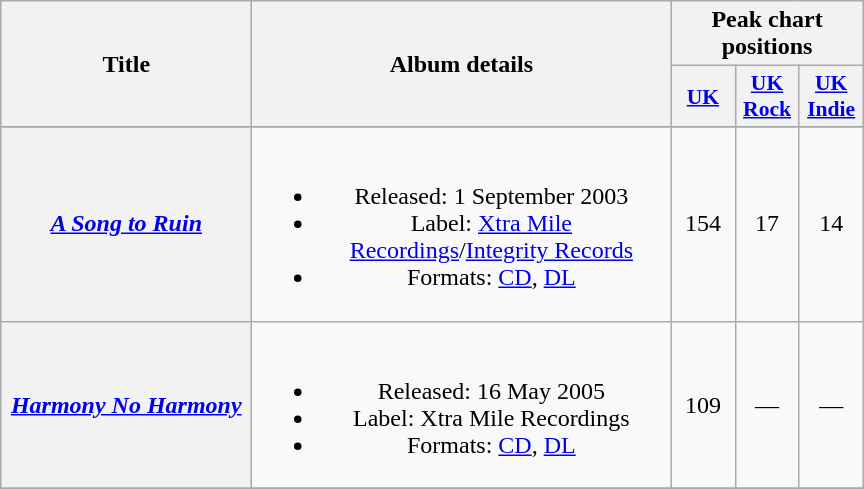<table class="wikitable plainrowheaders" style="text-align:center;">
<tr>
<th scope="col" rowspan="2" style="width:10em;">Title</th>
<th scope="col" rowspan="2" style="width:17em;">Album details</th>
<th scope="col" colspan="3">Peak chart positions</th>
</tr>
<tr>
<th scope="col" style="width:2.5em;font-size:90%;"><a href='#'>UK</a><br></th>
<th scope="col" style="width:2.5em;font-size:90%;"><a href='#'>UK<br>Rock</a><br></th>
<th scope="col" style="width:2.5em;font-size:90%;"><a href='#'>UK<br>Indie</a><br></th>
</tr>
<tr>
</tr>
<tr>
<th scope="row"><em><a href='#'>A Song to Ruin</a></em></th>
<td><br><ul><li>Released: 1 September 2003</li><li>Label: <a href='#'>Xtra Mile Recordings</a>/<a href='#'>Integrity Records</a></li><li>Formats: <a href='#'>CD</a>, <a href='#'>DL</a></li></ul></td>
<td>154</td>
<td>17</td>
<td>14</td>
</tr>
<tr>
<th scope="row"><em><a href='#'>Harmony No Harmony</a></em></th>
<td><br><ul><li>Released: 16 May 2005</li><li>Label: Xtra Mile Recordings</li><li>Formats: <a href='#'>CD</a>, <a href='#'>DL</a></li></ul></td>
<td>109</td>
<td>—</td>
<td>—</td>
</tr>
<tr>
</tr>
</table>
